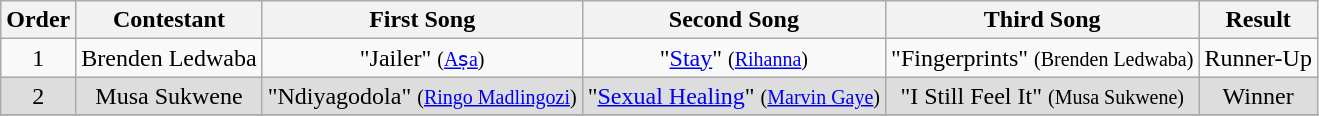<table class="wikitable plainrowheaders" style="text-align:center;">
<tr>
<th scope="col">Order</th>
<th scope="col">Contestant</th>
<th scope="col">First Song</th>
<th scope="col">Second Song</th>
<th scope="col">Third Song</th>
<th scope="col">Result</th>
</tr>
<tr>
<td>1</td>
<td scope="row">Brenden Ledwaba</td>
<td>"Jailer" <small>(<a href='#'>Aṣa</a>)</small></td>
<td>"<a href='#'>Stay</a>" <small>(<a href='#'>Rihanna</a>)</small></td>
<td>"Fingerprints" <small>(Brenden Ledwaba)</small></td>
<td>Runner-Up</td>
</tr>
<tr style="background:#ddd;">
<td>2</td>
<td scope="row">Musa Sukwene</td>
<td>"Ndiyagodola" <small>(<a href='#'>Ringo Madlingozi</a>)</small></td>
<td>"<a href='#'>Sexual Healing</a>" <small>(<a href='#'>Marvin Gaye</a>)</small></td>
<td>"I Still Feel It" <small>(Musa Sukwene)</small></td>
<td>Winner</td>
</tr>
<tr>
</tr>
</table>
